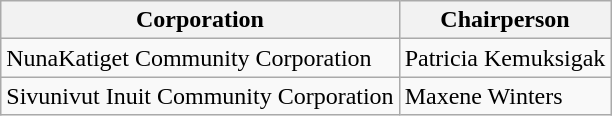<table class="wikitable">
<tr>
<th>Corporation</th>
<th>Chairperson</th>
</tr>
<tr>
<td>NunaKatiget Community Corporation</td>
<td>Patricia Kemuksigak</td>
</tr>
<tr>
<td>Sivunivut Inuit Community Corporation</td>
<td>Maxene Winters</td>
</tr>
</table>
